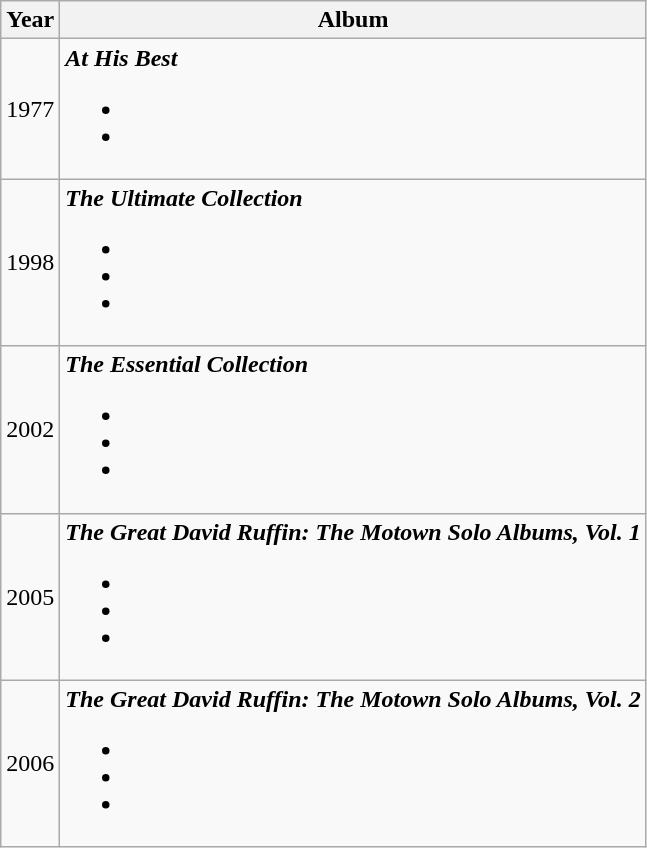<table class="wikitable">
<tr>
<th>Year</th>
<th>Album</th>
</tr>
<tr>
<td>1977</td>
<td><strong><em>At His Best</em></strong><br><ul><li></li><li></li></ul></td>
</tr>
<tr>
<td>1998</td>
<td><strong><em>The Ultimate Collection</em></strong><br><ul><li></li><li></li><li></li></ul></td>
</tr>
<tr>
<td>2002</td>
<td><strong><em>The Essential Collection</em></strong><br><ul><li></li><li></li><li></li></ul></td>
</tr>
<tr>
<td>2005</td>
<td><strong><em>The Great David Ruffin: The Motown Solo Albums, Vol. 1</em></strong><br><ul><li></li><li></li><li></li></ul></td>
</tr>
<tr>
<td>2006</td>
<td><strong><em>The Great David Ruffin: The Motown Solo Albums, Vol. 2 </em></strong><br><ul><li></li><li></li><li></li></ul></td>
</tr>
</table>
